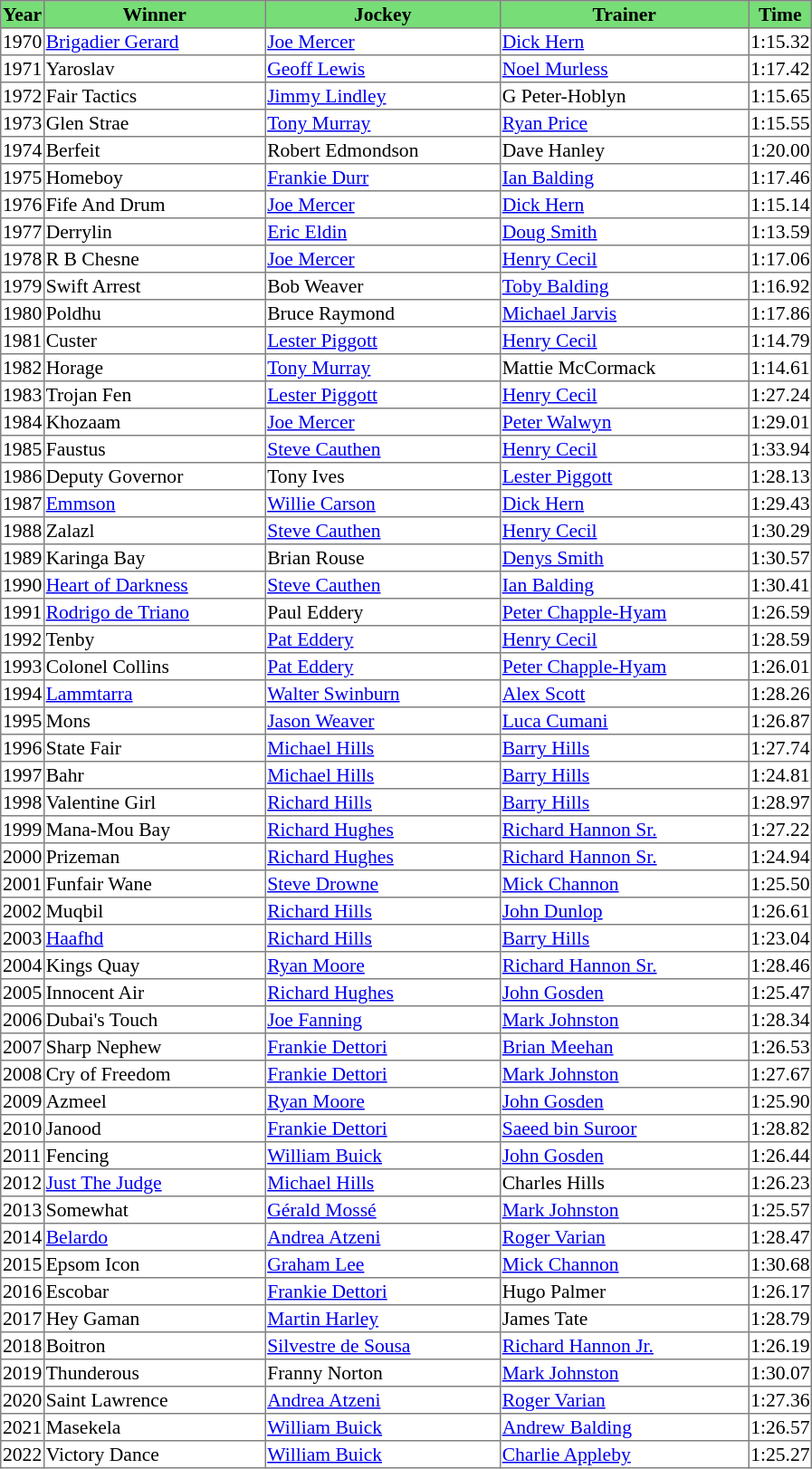<table class = "sortable" | border="1" style="border-collapse: collapse; font-size:90%">
<tr bgcolor="#77dd77" align="center">
<th>Year</th>
<th>Winner</th>
<th>Jockey</th>
<th>Trainer</th>
<th>Time</th>
</tr>
<tr>
<td>1970</td>
<td width=160px><a href='#'> Brigadier Gerard</a></td>
<td width=170px><a href='#'>Joe Mercer</a></td>
<td width=180px><a href='#'>Dick Hern</a></td>
<td>1:15.32</td>
</tr>
<tr>
<td>1971</td>
<td>Yaroslav</td>
<td><a href='#'>Geoff Lewis</a></td>
<td><a href='#'>Noel Murless</a></td>
<td>1:17.42</td>
</tr>
<tr>
<td>1972</td>
<td>Fair Tactics</td>
<td><a href='#'>Jimmy Lindley</a></td>
<td>G Peter-Hoblyn</td>
<td>1:15.65</td>
</tr>
<tr>
<td>1973</td>
<td>Glen Strae</td>
<td><a href='#'>Tony Murray</a></td>
<td><a href='#'>Ryan Price</a></td>
<td>1:15.55</td>
</tr>
<tr>
<td>1974</td>
<td>Berfeit</td>
<td>Robert Edmondson</td>
<td>Dave Hanley</td>
<td>1:20.00</td>
</tr>
<tr>
<td>1975</td>
<td>Homeboy</td>
<td><a href='#'>Frankie Durr</a></td>
<td><a href='#'>Ian Balding</a></td>
<td>1:17.46</td>
</tr>
<tr>
<td>1976</td>
<td>Fife And Drum</td>
<td><a href='#'>Joe Mercer</a></td>
<td><a href='#'>Dick Hern</a></td>
<td>1:15.14</td>
</tr>
<tr>
<td>1977</td>
<td>Derrylin</td>
<td><a href='#'>Eric Eldin</a></td>
<td><a href='#'>Doug Smith</a></td>
<td>1:13.59</td>
</tr>
<tr>
<td>1978</td>
<td>R B Chesne</td>
<td><a href='#'>Joe Mercer</a></td>
<td><a href='#'>Henry Cecil</a></td>
<td>1:17.06</td>
</tr>
<tr>
<td>1979</td>
<td>Swift Arrest</td>
<td>Bob Weaver</td>
<td><a href='#'>Toby Balding</a></td>
<td>1:16.92</td>
</tr>
<tr>
<td>1980</td>
<td>Poldhu</td>
<td>Bruce Raymond</td>
<td><a href='#'>Michael Jarvis</a></td>
<td>1:17.86</td>
</tr>
<tr>
<td>1981</td>
<td>Custer</td>
<td><a href='#'>Lester Piggott</a></td>
<td><a href='#'>Henry Cecil</a></td>
<td>1:14.79</td>
</tr>
<tr>
<td>1982</td>
<td>Horage</td>
<td><a href='#'>Tony Murray</a></td>
<td>Mattie McCormack</td>
<td>1:14.61</td>
</tr>
<tr>
<td>1983</td>
<td>Trojan Fen</td>
<td><a href='#'>Lester Piggott</a></td>
<td><a href='#'>Henry Cecil</a></td>
<td>1:27.24</td>
</tr>
<tr>
<td>1984</td>
<td>Khozaam</td>
<td><a href='#'>Joe Mercer</a></td>
<td><a href='#'>Peter Walwyn</a></td>
<td>1:29.01</td>
</tr>
<tr>
<td>1985</td>
<td>Faustus</td>
<td><a href='#'>Steve Cauthen</a></td>
<td><a href='#'>Henry Cecil</a></td>
<td>1:33.94</td>
</tr>
<tr>
<td>1986</td>
<td>Deputy Governor</td>
<td>Tony Ives</td>
<td><a href='#'>Lester Piggott</a></td>
<td>1:28.13</td>
</tr>
<tr>
<td>1987</td>
<td><a href='#'>Emmson</a></td>
<td><a href='#'>Willie Carson</a></td>
<td><a href='#'>Dick Hern</a></td>
<td>1:29.43</td>
</tr>
<tr>
<td>1988</td>
<td>Zalazl </td>
<td><a href='#'>Steve Cauthen</a></td>
<td><a href='#'>Henry Cecil</a></td>
<td>1:30.29</td>
</tr>
<tr>
<td>1989</td>
<td>Karinga Bay</td>
<td>Brian Rouse</td>
<td><a href='#'>Denys Smith</a></td>
<td>1:30.57</td>
</tr>
<tr>
<td>1990</td>
<td><a href='#'>Heart of Darkness</a></td>
<td><a href='#'>Steve Cauthen</a></td>
<td><a href='#'>Ian Balding</a></td>
<td>1:30.41</td>
</tr>
<tr>
<td>1991</td>
<td><a href='#'>Rodrigo de Triano</a></td>
<td>Paul Eddery</td>
<td><a href='#'>Peter Chapple-Hyam</a></td>
<td>1:26.59</td>
</tr>
<tr>
<td>1992</td>
<td>Tenby</td>
<td><a href='#'>Pat Eddery</a></td>
<td><a href='#'>Henry Cecil</a></td>
<td>1:28.59</td>
</tr>
<tr>
<td>1993</td>
<td>Colonel Collins</td>
<td><a href='#'>Pat Eddery</a></td>
<td><a href='#'>Peter Chapple-Hyam</a></td>
<td>1:26.01</td>
</tr>
<tr>
<td>1994</td>
<td><a href='#'>Lammtarra</a></td>
<td><a href='#'>Walter Swinburn</a></td>
<td><a href='#'>Alex Scott</a></td>
<td>1:28.26</td>
</tr>
<tr>
<td>1995</td>
<td>Mons</td>
<td><a href='#'>Jason Weaver</a></td>
<td><a href='#'>Luca Cumani</a></td>
<td>1:26.87</td>
</tr>
<tr>
<td>1996</td>
<td>State Fair</td>
<td><a href='#'>Michael Hills</a></td>
<td><a href='#'>Barry Hills</a></td>
<td>1:27.74</td>
</tr>
<tr>
<td>1997</td>
<td>Bahr</td>
<td><a href='#'>Michael Hills</a></td>
<td><a href='#'>Barry Hills</a></td>
<td>1:24.81</td>
</tr>
<tr>
<td>1998</td>
<td>Valentine Girl</td>
<td><a href='#'>Richard Hills</a></td>
<td><a href='#'>Barry Hills</a></td>
<td>1:28.97</td>
</tr>
<tr>
<td>1999</td>
<td>Mana-Mou Bay</td>
<td><a href='#'>Richard Hughes</a></td>
<td><a href='#'>Richard Hannon Sr.</a></td>
<td>1:27.22</td>
</tr>
<tr>
<td>2000</td>
<td>Prizeman</td>
<td><a href='#'>Richard Hughes</a></td>
<td><a href='#'>Richard Hannon Sr.</a></td>
<td>1:24.94</td>
</tr>
<tr>
<td>2001</td>
<td>Funfair Wane</td>
<td><a href='#'>Steve Drowne</a></td>
<td><a href='#'>Mick Channon</a></td>
<td>1:25.50</td>
</tr>
<tr>
<td>2002</td>
<td>Muqbil</td>
<td><a href='#'>Richard Hills</a></td>
<td><a href='#'>John Dunlop</a></td>
<td>1:26.61</td>
</tr>
<tr>
<td>2003</td>
<td><a href='#'>Haafhd</a></td>
<td><a href='#'>Richard Hills</a></td>
<td><a href='#'>Barry Hills</a></td>
<td>1:23.04</td>
</tr>
<tr>
<td>2004</td>
<td>Kings Quay</td>
<td><a href='#'>Ryan Moore</a></td>
<td><a href='#'>Richard Hannon Sr.</a></td>
<td>1:28.46</td>
</tr>
<tr>
<td>2005</td>
<td>Innocent Air</td>
<td><a href='#'>Richard Hughes</a></td>
<td><a href='#'>John Gosden</a></td>
<td>1:25.47</td>
</tr>
<tr>
<td>2006</td>
<td>Dubai's Touch</td>
<td><a href='#'>Joe Fanning</a></td>
<td><a href='#'>Mark Johnston</a></td>
<td>1:28.34</td>
</tr>
<tr>
<td>2007</td>
<td>Sharp Nephew</td>
<td><a href='#'>Frankie Dettori</a></td>
<td><a href='#'>Brian Meehan</a></td>
<td>1:26.53</td>
</tr>
<tr>
<td>2008</td>
<td>Cry of Freedom</td>
<td><a href='#'>Frankie Dettori</a></td>
<td><a href='#'>Mark Johnston</a></td>
<td>1:27.67</td>
</tr>
<tr>
<td>2009</td>
<td>Azmeel</td>
<td><a href='#'>Ryan Moore</a></td>
<td><a href='#'>John Gosden</a></td>
<td>1:25.90</td>
</tr>
<tr>
<td>2010</td>
<td>Janood</td>
<td><a href='#'>Frankie Dettori</a></td>
<td><a href='#'>Saeed bin Suroor</a></td>
<td>1:28.82</td>
</tr>
<tr>
<td>2011</td>
<td>Fencing</td>
<td><a href='#'>William Buick</a></td>
<td><a href='#'>John Gosden</a></td>
<td>1:26.44</td>
</tr>
<tr>
<td>2012</td>
<td><a href='#'>Just The Judge</a></td>
<td><a href='#'>Michael Hills</a></td>
<td>Charles Hills</td>
<td>1:26.23</td>
</tr>
<tr>
<td>2013</td>
<td>Somewhat</td>
<td><a href='#'>Gérald Mossé</a></td>
<td><a href='#'>Mark Johnston</a></td>
<td>1:25.57</td>
</tr>
<tr>
<td>2014</td>
<td><a href='#'>Belardo</a></td>
<td><a href='#'>Andrea Atzeni</a></td>
<td><a href='#'>Roger Varian</a></td>
<td>1:28.47</td>
</tr>
<tr>
<td>2015</td>
<td>Epsom Icon</td>
<td><a href='#'>Graham Lee</a></td>
<td><a href='#'>Mick Channon</a></td>
<td>1:30.68</td>
</tr>
<tr>
<td>2016</td>
<td>Escobar</td>
<td><a href='#'>Frankie Dettori</a></td>
<td>Hugo Palmer</td>
<td>1:26.17</td>
</tr>
<tr>
<td>2017</td>
<td>Hey Gaman</td>
<td><a href='#'>Martin Harley</a></td>
<td>James Tate</td>
<td>1:28.79</td>
</tr>
<tr>
<td>2018</td>
<td>Boitron</td>
<td><a href='#'>Silvestre de Sousa</a></td>
<td><a href='#'>Richard Hannon Jr.</a></td>
<td>1:26.19</td>
</tr>
<tr>
<td>2019</td>
<td>Thunderous</td>
<td>Franny Norton</td>
<td><a href='#'>Mark Johnston</a></td>
<td>1:30.07</td>
</tr>
<tr>
<td>2020</td>
<td>Saint Lawrence</td>
<td><a href='#'>Andrea Atzeni</a></td>
<td><a href='#'>Roger Varian</a></td>
<td>1:27.36</td>
</tr>
<tr>
<td>2021</td>
<td>Masekela</td>
<td><a href='#'>William Buick</a></td>
<td><a href='#'>Andrew Balding</a></td>
<td>1:26.57</td>
</tr>
<tr>
<td>2022</td>
<td>Victory Dance</td>
<td><a href='#'>William Buick</a></td>
<td><a href='#'>Charlie Appleby</a></td>
<td>1:25.27</td>
</tr>
</table>
